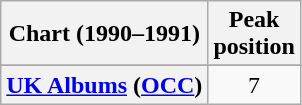<table class="wikitable sortable plainrowheaders">
<tr>
<th>Chart (1990–1991)</th>
<th>Peak<br>position</th>
</tr>
<tr>
</tr>
<tr>
<th scope="row"><a href='#'>UK Albums</a> (<a href='#'>OCC</a>)</th>
<td style="text-align:center;">7</td>
</tr>
</table>
